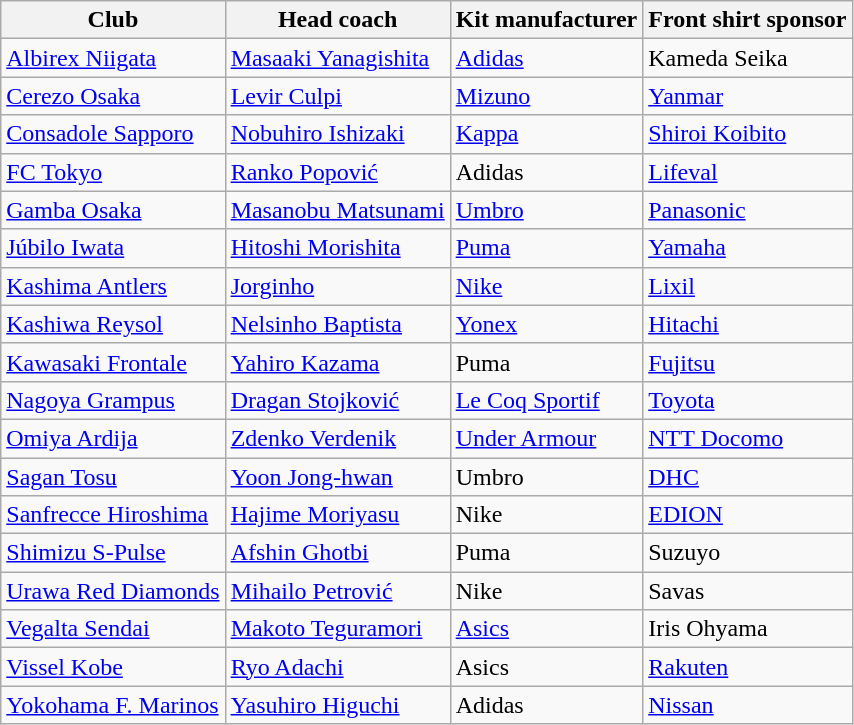<table class="wikitable sortable" style="text-align: left;">
<tr>
<th>Club</th>
<th>Head coach</th>
<th>Kit manufacturer</th>
<th>Front shirt sponsor</th>
</tr>
<tr>
<td><a href='#'>Albirex Niigata</a></td>
<td> <a href='#'>Masaaki Yanagishita</a></td>
<td><a href='#'>Adidas</a></td>
<td>Kameda Seika</td>
</tr>
<tr>
<td><a href='#'>Cerezo Osaka</a></td>
<td> <a href='#'>Levir Culpi</a></td>
<td><a href='#'>Mizuno</a></td>
<td><a href='#'>Yanmar</a></td>
</tr>
<tr>
<td><a href='#'>Consadole Sapporo</a></td>
<td> <a href='#'>Nobuhiro Ishizaki</a></td>
<td><a href='#'>Kappa</a></td>
<td><a href='#'>Shiroi Koibito</a></td>
</tr>
<tr>
<td><a href='#'>FC Tokyo</a></td>
<td> <a href='#'>Ranko Popović</a></td>
<td>Adidas</td>
<td><a href='#'>Lifeval</a></td>
</tr>
<tr>
<td><a href='#'>Gamba Osaka</a></td>
<td> <a href='#'>Masanobu Matsunami</a></td>
<td><a href='#'>Umbro</a></td>
<td><a href='#'>Panasonic</a></td>
</tr>
<tr>
<td><a href='#'>Júbilo Iwata</a></td>
<td> <a href='#'>Hitoshi Morishita</a></td>
<td><a href='#'>Puma</a></td>
<td><a href='#'>Yamaha</a></td>
</tr>
<tr>
<td><a href='#'>Kashima Antlers</a></td>
<td> <a href='#'>Jorginho</a></td>
<td><a href='#'>Nike</a></td>
<td><a href='#'>Lixil</a></td>
</tr>
<tr>
<td><a href='#'>Kashiwa Reysol</a></td>
<td> <a href='#'>Nelsinho Baptista</a></td>
<td><a href='#'>Yonex</a></td>
<td><a href='#'>Hitachi</a></td>
</tr>
<tr>
<td><a href='#'>Kawasaki Frontale</a></td>
<td> <a href='#'>Yahiro Kazama</a></td>
<td>Puma</td>
<td><a href='#'>Fujitsu</a></td>
</tr>
<tr>
<td><a href='#'>Nagoya Grampus</a></td>
<td> <a href='#'>Dragan Stojković</a></td>
<td><a href='#'>Le Coq Sportif</a></td>
<td><a href='#'>Toyota</a></td>
</tr>
<tr>
<td><a href='#'>Omiya Ardija</a></td>
<td> <a href='#'>Zdenko Verdenik</a></td>
<td><a href='#'>Under Armour</a></td>
<td><a href='#'>NTT Docomo</a></td>
</tr>
<tr>
<td><a href='#'>Sagan Tosu</a></td>
<td> <a href='#'>Yoon Jong-hwan</a></td>
<td>Umbro</td>
<td><a href='#'>DHC</a></td>
</tr>
<tr>
<td><a href='#'>Sanfrecce Hiroshima</a></td>
<td> <a href='#'>Hajime Moriyasu</a></td>
<td>Nike</td>
<td><a href='#'>EDION</a></td>
</tr>
<tr>
<td><a href='#'>Shimizu S-Pulse</a></td>
<td> <a href='#'>Afshin Ghotbi</a></td>
<td>Puma</td>
<td>Suzuyo</td>
</tr>
<tr>
<td><a href='#'>Urawa Red Diamonds</a></td>
<td> <a href='#'>Mihailo Petrović</a></td>
<td>Nike</td>
<td>Savas</td>
</tr>
<tr>
<td><a href='#'>Vegalta Sendai</a></td>
<td> <a href='#'>Makoto Teguramori</a></td>
<td><a href='#'>Asics</a></td>
<td>Iris Ohyama</td>
</tr>
<tr>
<td><a href='#'>Vissel Kobe</a></td>
<td> <a href='#'>Ryo Adachi</a></td>
<td>Asics</td>
<td><a href='#'>Rakuten</a></td>
</tr>
<tr>
<td><a href='#'>Yokohama F. Marinos</a></td>
<td> <a href='#'>Yasuhiro Higuchi</a></td>
<td>Adidas</td>
<td><a href='#'>Nissan</a></td>
</tr>
</table>
